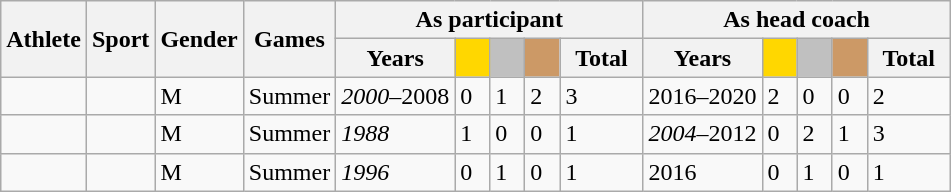<table class="wikitable sortable">
<tr>
<th rowspan=2>Athlete</th>
<th rowspan=2>Sport</th>
<th rowspan=2>Gender</th>
<th rowspan=2>Games</th>
<th colspan=5>As participant</th>
<th colspan=5>As head coach</th>
</tr>
<tr>
<th>Years</th>
<th style="background-color:gold; width:1.0em; font-weight:bold;"></th>
<th style="background-color:silver; width:1.0em; font-weight:bold;"></th>
<th style="background-color:#cc9966; width:1.0em; font-weight:bold;"></th>
<th style="width:3.0em;">Total</th>
<th>Years</th>
<th style="background-color:gold; width:1.0em; font-weight:bold;"></th>
<th style="background-color:silver; width:1.0em; font-weight:bold;"></th>
<th style="background-color:#cc9966; width:1.0em; font-weight:bold;"></th>
<th style="width:3.0em;">Total</th>
</tr>
<tr>
<td></td>
<td></td>
<td>M</td>
<td>Summer</td>
<td><em>2000</em>–2008</td>
<td>0</td>
<td>1</td>
<td>2</td>
<td>3</td>
<td>2016–2020</td>
<td>2</td>
<td>0</td>
<td>0</td>
<td>2</td>
</tr>
<tr>
<td></td>
<td></td>
<td>M</td>
<td>Summer</td>
<td><em>1988</em></td>
<td>1</td>
<td>0</td>
<td>0</td>
<td>1</td>
<td><em>2004</em>–2012</td>
<td>0</td>
<td>2</td>
<td>1</td>
<td>3</td>
</tr>
<tr>
<td></td>
<td></td>
<td>M</td>
<td>Summer</td>
<td><em>1996</em></td>
<td>0</td>
<td>1</td>
<td>0</td>
<td>1</td>
<td>2016</td>
<td>0</td>
<td>1</td>
<td>0</td>
<td>1</td>
</tr>
</table>
